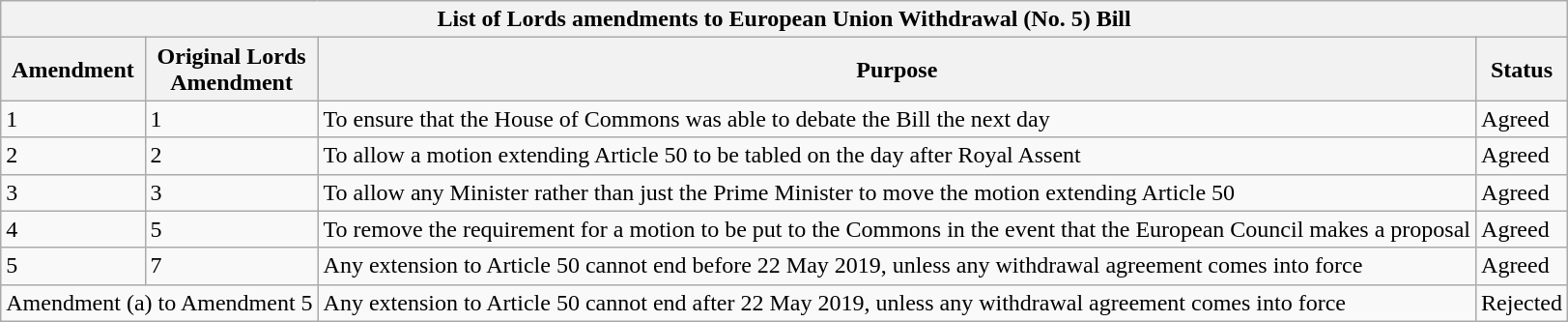<table class="wikitable" ; font-size:98%;">
<tr>
<th colspan=4>List of Lords amendments to European Union Withdrawal (No. 5) Bill</th>
</tr>
<tr>
<th>Amendment</th>
<th>Original Lords<br>Amendment</th>
<th>Purpose</th>
<th>Status</th>
</tr>
<tr>
<td>1</td>
<td>1</td>
<td>To ensure that the House of Commons was able to debate the Bill the next day</td>
<td>Agreed</td>
</tr>
<tr>
<td>2</td>
<td>2</td>
<td>To allow a motion extending Article 50 to be tabled on the day after Royal Assent</td>
<td>Agreed</td>
</tr>
<tr>
<td>3</td>
<td>3</td>
<td>To allow any Minister rather than just the Prime Minister to move the motion extending Article 50</td>
<td>Agreed</td>
</tr>
<tr>
<td>4</td>
<td>5</td>
<td>To remove the requirement for a motion to be put to the Commons in the event that the European Council makes a proposal</td>
<td>Agreed</td>
</tr>
<tr>
<td>5</td>
<td>7</td>
<td>Any extension to Article 50 cannot end before 22 May 2019, unless any withdrawal agreement comes into force</td>
<td>Agreed</td>
</tr>
<tr>
<td colspan=2 align=center>Amendment (a) to Amendment 5</td>
<td>Any extension to Article 50 cannot end after 22 May 2019, unless any withdrawal agreement comes into force</td>
<td>Rejected</td>
</tr>
</table>
